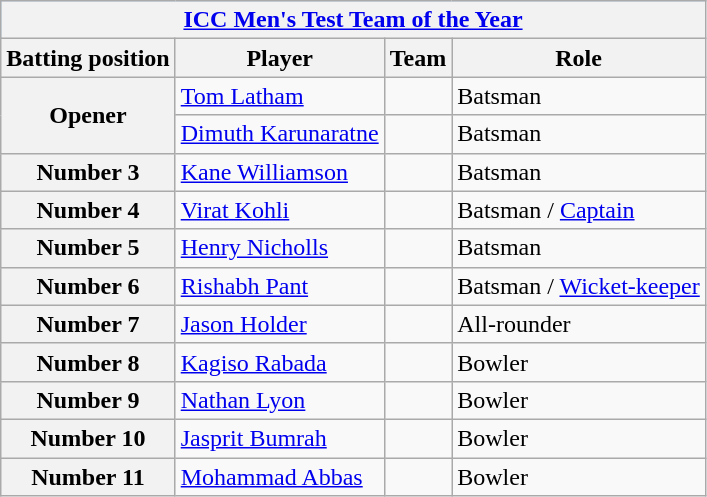<table class="wikitable plainrowheaders">
<tr style="background:#9cf;">
<th colspan="5"><a href='#'>ICC Men's Test Team of the Year</a></th>
</tr>
<tr>
<th>Batting position</th>
<th>Player</th>
<th>Team</th>
<th>Role</th>
</tr>
<tr>
<th scope=row style=text-align:center; rowspan=2>Opener</th>
<td><a href='#'>Tom Latham</a></td>
<td></td>
<td>Batsman</td>
</tr>
<tr>
<td><a href='#'>Dimuth Karunaratne</a></td>
<td></td>
<td>Batsman</td>
</tr>
<tr>
<th scope=row style=text-align:center;>Number 3</th>
<td><a href='#'>Kane Williamson</a></td>
<td></td>
<td>Batsman</td>
</tr>
<tr>
<th scope=row style=text-align:center;>Number 4</th>
<td><a href='#'>Virat Kohli</a></td>
<td></td>
<td>Batsman / <a href='#'>Captain</a></td>
</tr>
<tr>
<th scope=row style=text-align:center;>Number 5</th>
<td><a href='#'>Henry Nicholls</a></td>
<td></td>
<td>Batsman</td>
</tr>
<tr>
<th scope=row style=text-align:center;>Number 6</th>
<td><a href='#'>Rishabh Pant</a></td>
<td></td>
<td>Batsman / <a href='#'>Wicket-keeper</a></td>
</tr>
<tr>
<th scope=row style=text-align:center;>Number 7</th>
<td><a href='#'>Jason Holder</a></td>
<td></td>
<td>All-rounder</td>
</tr>
<tr>
<th scope=row style=text-align:center;>Number 8</th>
<td><a href='#'>Kagiso Rabada</a></td>
<td></td>
<td>Bowler</td>
</tr>
<tr>
<th scope=row style=text-align:center;>Number 9</th>
<td><a href='#'>Nathan Lyon</a></td>
<td></td>
<td>Bowler</td>
</tr>
<tr>
<th scope=row style=text-align:center;>Number 10</th>
<td><a href='#'>Jasprit Bumrah</a></td>
<td></td>
<td>Bowler</td>
</tr>
<tr>
<th scope=row style=text-align:center;>Number 11</th>
<td><a href='#'>Mohammad Abbas</a></td>
<td></td>
<td>Bowler</td>
</tr>
</table>
